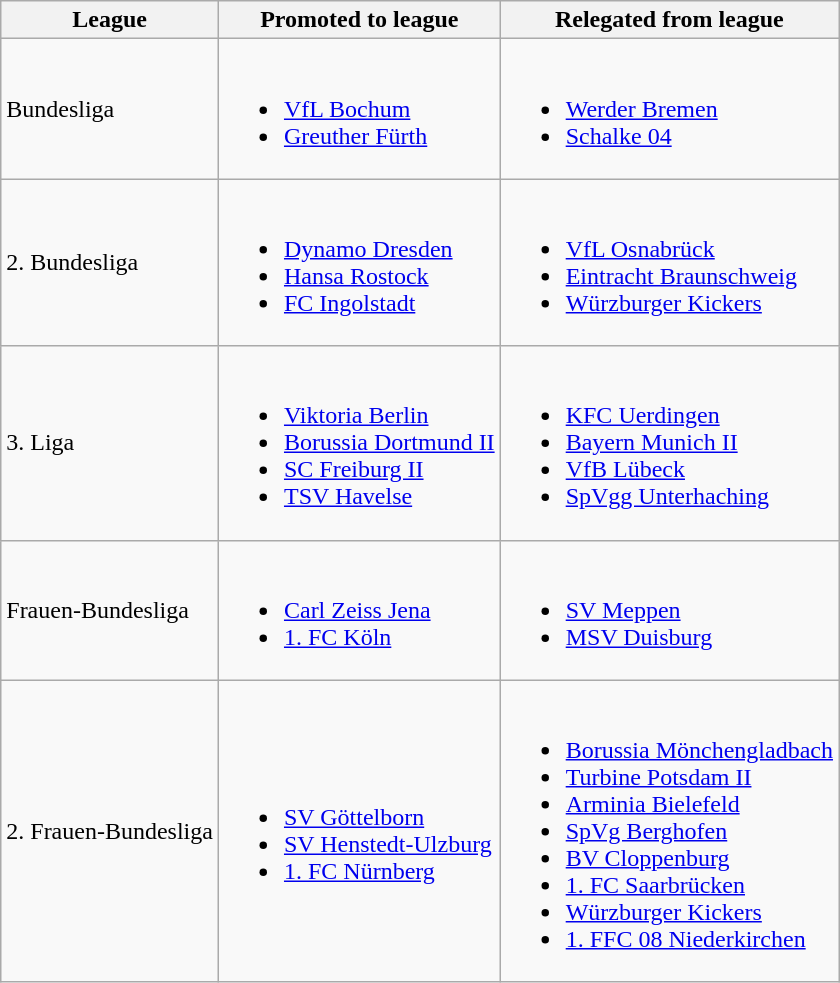<table class="wikitable">
<tr>
<th>League</th>
<th>Promoted to league</th>
<th>Relegated from league</th>
</tr>
<tr>
<td>Bundesliga</td>
<td><br><ul><li><a href='#'>VfL Bochum</a></li><li><a href='#'>Greuther Fürth</a></li></ul></td>
<td><br><ul><li><a href='#'>Werder Bremen</a></li><li><a href='#'>Schalke 04</a></li></ul></td>
</tr>
<tr>
<td>2. Bundesliga</td>
<td><br><ul><li><a href='#'>Dynamo Dresden</a></li><li><a href='#'>Hansa Rostock</a></li><li><a href='#'>FC Ingolstadt</a></li></ul></td>
<td><br><ul><li><a href='#'>VfL Osnabrück</a></li><li><a href='#'>Eintracht Braunschweig</a></li><li><a href='#'>Würzburger Kickers</a></li></ul></td>
</tr>
<tr>
<td>3. Liga</td>
<td><br><ul><li><a href='#'>Viktoria Berlin</a></li><li><a href='#'>Borussia Dortmund II</a></li><li><a href='#'>SC Freiburg II</a></li><li><a href='#'>TSV Havelse</a></li></ul></td>
<td><br><ul><li><a href='#'>KFC Uerdingen</a></li><li><a href='#'>Bayern Munich II</a></li><li><a href='#'>VfB Lübeck</a></li><li><a href='#'>SpVgg Unterhaching</a></li></ul></td>
</tr>
<tr>
<td>Frauen-Bundesliga</td>
<td><br><ul><li><a href='#'>Carl Zeiss Jena</a></li><li><a href='#'>1. FC Köln</a></li></ul></td>
<td><br><ul><li><a href='#'>SV Meppen</a></li><li><a href='#'>MSV Duisburg</a></li></ul></td>
</tr>
<tr>
<td>2. Frauen-Bundesliga</td>
<td><br><ul><li><a href='#'>SV Göttelborn</a></li><li><a href='#'>SV Henstedt-Ulzburg</a></li><li><a href='#'>1. FC Nürnberg</a></li></ul></td>
<td><br><ul><li><a href='#'>Borussia Mönchengladbach</a></li><li><a href='#'>Turbine Potsdam II</a></li><li><a href='#'>Arminia Bielefeld</a></li><li><a href='#'>SpVg Berghofen</a></li><li><a href='#'>BV Cloppenburg</a></li><li><a href='#'>1. FC Saarbrücken</a></li><li><a href='#'>Würzburger Kickers</a></li><li><a href='#'>1. FFC 08 Niederkirchen</a></li></ul></td>
</tr>
</table>
